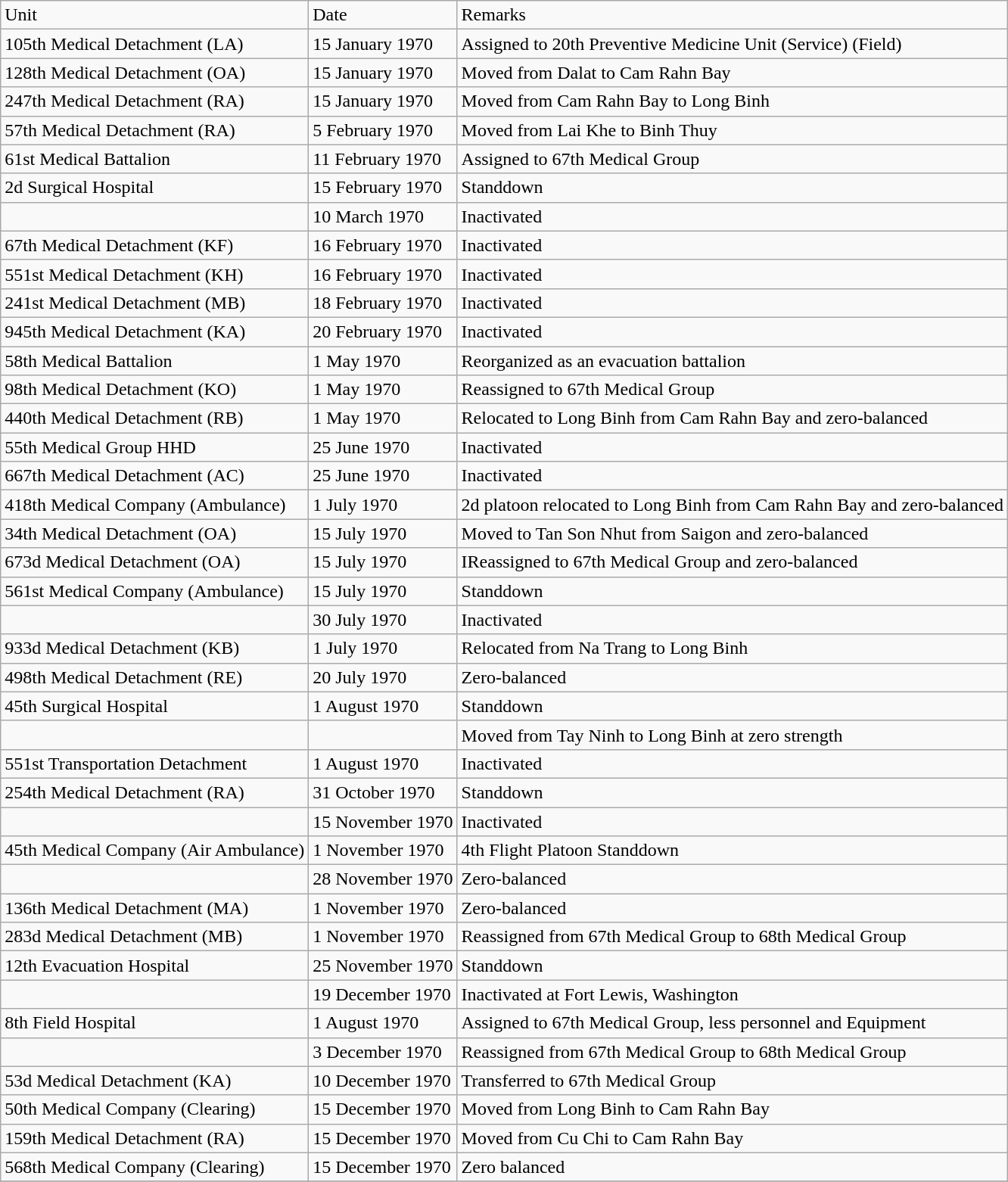<table class="wikitable">
<tr>
<td>Unit</td>
<td>Date</td>
<td>Remarks</td>
</tr>
<tr>
<td>105th Medical Detachment (LA)</td>
<td>15 January 1970</td>
<td>Assigned to 20th Preventive Medicine Unit (Service) (Field)</td>
</tr>
<tr>
<td>128th Medical Detachment (OA)</td>
<td>15 January 1970</td>
<td>Moved from Dalat to Cam Rahn Bay</td>
</tr>
<tr>
<td>247th Medical Detachment (RA)</td>
<td>15 January 1970</td>
<td>Moved from Cam Rahn Bay to Long Binh</td>
</tr>
<tr>
<td>57th Medical Detachment (RA)</td>
<td>5 February 1970</td>
<td>Moved from Lai Khe to Binh Thuy</td>
</tr>
<tr>
<td>61st Medical Battalion</td>
<td>11 February 1970</td>
<td>Assigned to 67th Medical Group</td>
</tr>
<tr>
<td>2d Surgical Hospital</td>
<td>15 February 1970</td>
<td>Standdown</td>
</tr>
<tr>
<td></td>
<td>10 March 1970</td>
<td>Inactivated</td>
</tr>
<tr>
<td>67th Medical Detachment (KF)</td>
<td>16 February 1970</td>
<td>Inactivated</td>
</tr>
<tr>
<td>551st Medical Detachment (KH)</td>
<td>16 February 1970</td>
<td>Inactivated</td>
</tr>
<tr>
<td>241st Medical Detachment (MB)</td>
<td>18 February 1970</td>
<td>Inactivated</td>
</tr>
<tr>
<td>945th Medical Detachment (KA)</td>
<td>20 February 1970</td>
<td>Inactivated</td>
</tr>
<tr>
<td>58th Medical Battalion</td>
<td>1 May 1970</td>
<td>Reorganized as an evacuation battalion</td>
</tr>
<tr>
<td>98th Medical Detachment (KO)</td>
<td>1 May 1970</td>
<td>Reassigned to 67th Medical Group</td>
</tr>
<tr>
<td>440th Medical Detachment (RB)</td>
<td>1 May 1970</td>
<td>Relocated to Long Binh from Cam Rahn Bay and zero-balanced</td>
</tr>
<tr>
<td>55th Medical Group HHD</td>
<td>25 June 1970</td>
<td>Inactivated</td>
</tr>
<tr>
<td>667th Medical Detachment (AC)</td>
<td>25 June 1970</td>
<td>Inactivated</td>
</tr>
<tr>
<td>418th Medical Company (Ambulance)</td>
<td>1 July 1970</td>
<td>2d platoon relocated to Long Binh from Cam Rahn Bay and zero-balanced</td>
</tr>
<tr>
<td>34th Medical Detachment (OA)</td>
<td>15 July 1970</td>
<td>Moved to Tan Son Nhut from Saigon and zero-balanced</td>
</tr>
<tr>
<td>673d Medical Detachment (OA)</td>
<td>15 July 1970</td>
<td>IReassigned to 67th Medical Group and zero-balanced</td>
</tr>
<tr>
<td>561st Medical Company (Ambulance)</td>
<td>15 July 1970</td>
<td>Standdown</td>
</tr>
<tr>
<td></td>
<td>30 July 1970</td>
<td>Inactivated</td>
</tr>
<tr>
<td>933d Medical Detachment (KB)</td>
<td>1 July 1970</td>
<td>Relocated from Na Trang to Long Binh</td>
</tr>
<tr>
<td>498th Medical Detachment (RE)</td>
<td>20 July 1970</td>
<td>Zero-balanced</td>
</tr>
<tr>
<td>45th Surgical Hospital</td>
<td>1 August 1970</td>
<td>Standdown</td>
</tr>
<tr>
<td></td>
<td></td>
<td>Moved from Tay Ninh to Long Binh at zero strength</td>
</tr>
<tr>
<td>551st Transportation Detachment</td>
<td>1 August 1970</td>
<td>Inactivated</td>
</tr>
<tr>
<td>254th Medical Detachment (RA)</td>
<td>31 October 1970</td>
<td>Standdown</td>
</tr>
<tr>
<td></td>
<td>15 November 1970</td>
<td>Inactivated</td>
</tr>
<tr>
<td>45th Medical Company (Air Ambulance)</td>
<td>1 November 1970</td>
<td>4th Flight Platoon Standdown</td>
</tr>
<tr>
<td></td>
<td>28 November 1970</td>
<td>Zero-balanced</td>
</tr>
<tr>
<td>136th Medical Detachment (MA)</td>
<td>1 November 1970</td>
<td>Zero-balanced</td>
</tr>
<tr>
<td>283d Medical Detachment (MB)</td>
<td>1 November 1970</td>
<td>Reassigned from 67th Medical Group to 68th Medical Group</td>
</tr>
<tr>
<td>12th Evacuation Hospital</td>
<td>25 November 1970</td>
<td>Standdown</td>
</tr>
<tr>
<td></td>
<td>19 December 1970</td>
<td>Inactivated at Fort Lewis, Washington</td>
</tr>
<tr>
<td>8th Field Hospital</td>
<td>1 August 1970</td>
<td>Assigned to 67th Medical Group, less personnel and Equipment</td>
</tr>
<tr>
<td></td>
<td>3 December 1970</td>
<td>Reassigned from 67th Medical Group to 68th Medical Group</td>
</tr>
<tr>
<td>53d Medical Detachment (KA)</td>
<td>10 December 1970</td>
<td>Transferred to 67th Medical Group</td>
</tr>
<tr>
<td>50th Medical Company (Clearing)</td>
<td>15 December 1970</td>
<td>Moved from Long Binh to Cam Rahn Bay</td>
</tr>
<tr>
<td>159th Medical Detachment (RA)</td>
<td>15 December 1970</td>
<td>Moved from Cu Chi to Cam Rahn Bay</td>
</tr>
<tr>
<td>568th Medical Company (Clearing)</td>
<td>15 December 1970</td>
<td>Zero balanced</td>
</tr>
<tr>
</tr>
</table>
